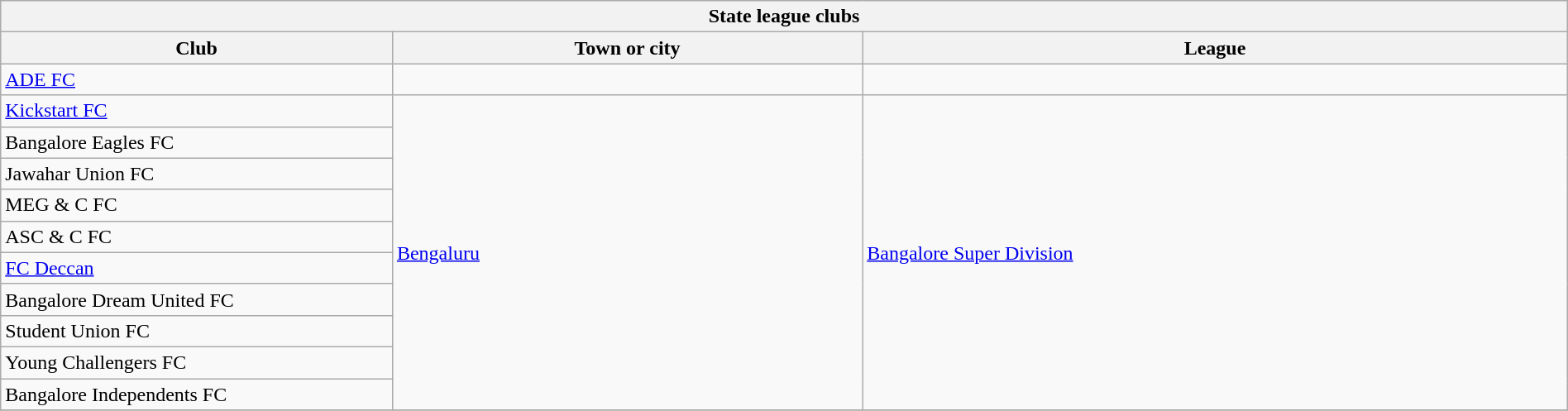<table class="wikitable sortable" width="100%">
<tr>
<th colspan="3">State league clubs</th>
</tr>
<tr>
<th !width="25%">Club</th>
<th width="30%">Town or city</th>
<th width="45%">League</th>
</tr>
<tr>
<td><a href='#'>ADE FC</a></td>
<td></td>
<td></td>
</tr>
<tr>
<td><a href='#'>Kickstart FC</a></td>
<td rowspan="10"><a href='#'>Bengaluru</a></td>
<td rowspan="10"><a href='#'>Bangalore Super Division</a></td>
</tr>
<tr>
<td>Bangalore Eagles FC</td>
</tr>
<tr>
<td>Jawahar Union FC</td>
</tr>
<tr>
<td>MEG & C FC</td>
</tr>
<tr>
<td>ASC & C FC</td>
</tr>
<tr>
<td><a href='#'>FC Deccan</a></td>
</tr>
<tr>
<td>Bangalore Dream United FC</td>
</tr>
<tr>
<td>Student Union FC</td>
</tr>
<tr>
<td>Young Challengers FC</td>
</tr>
<tr>
<td>Bangalore Independents FC</td>
</tr>
<tr>
</tr>
</table>
